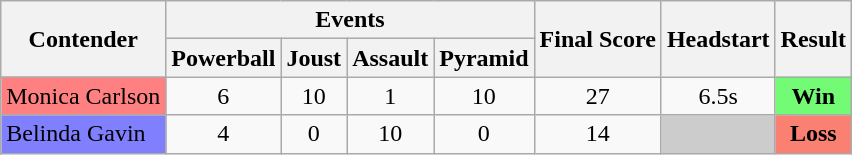<table class="wikitable" style="text-align:center;">
<tr>
<th rowspan=2>Contender</th>
<th colspan=4>Events</th>
<th rowspan=2>Final Score</th>
<th rowspan=2>Headstart</th>
<th rowspan=2>Result</th>
</tr>
<tr>
<th>Powerball</th>
<th>Joust</th>
<th>Assault</th>
<th>Pyramid</th>
</tr>
<tr>
<td bgcolor=#ff8080 style="text-align:left;">Monica Carlson</td>
<td>6</td>
<td>10</td>
<td>1</td>
<td>10</td>
<td>27</td>
<td>6.5s</td>
<td style="text-align:center; background:#73fb76;"><strong>Win</strong></td>
</tr>
<tr>
<td bgcolor=#8080ff style="text-align:left;">Belinda Gavin</td>
<td>4</td>
<td>0</td>
<td>10</td>
<td>0</td>
<td>14</td>
<td style="background:#ccc"></td>
<td style="text-align:center; background:salmon;"><strong>Loss</strong></td>
</tr>
</table>
